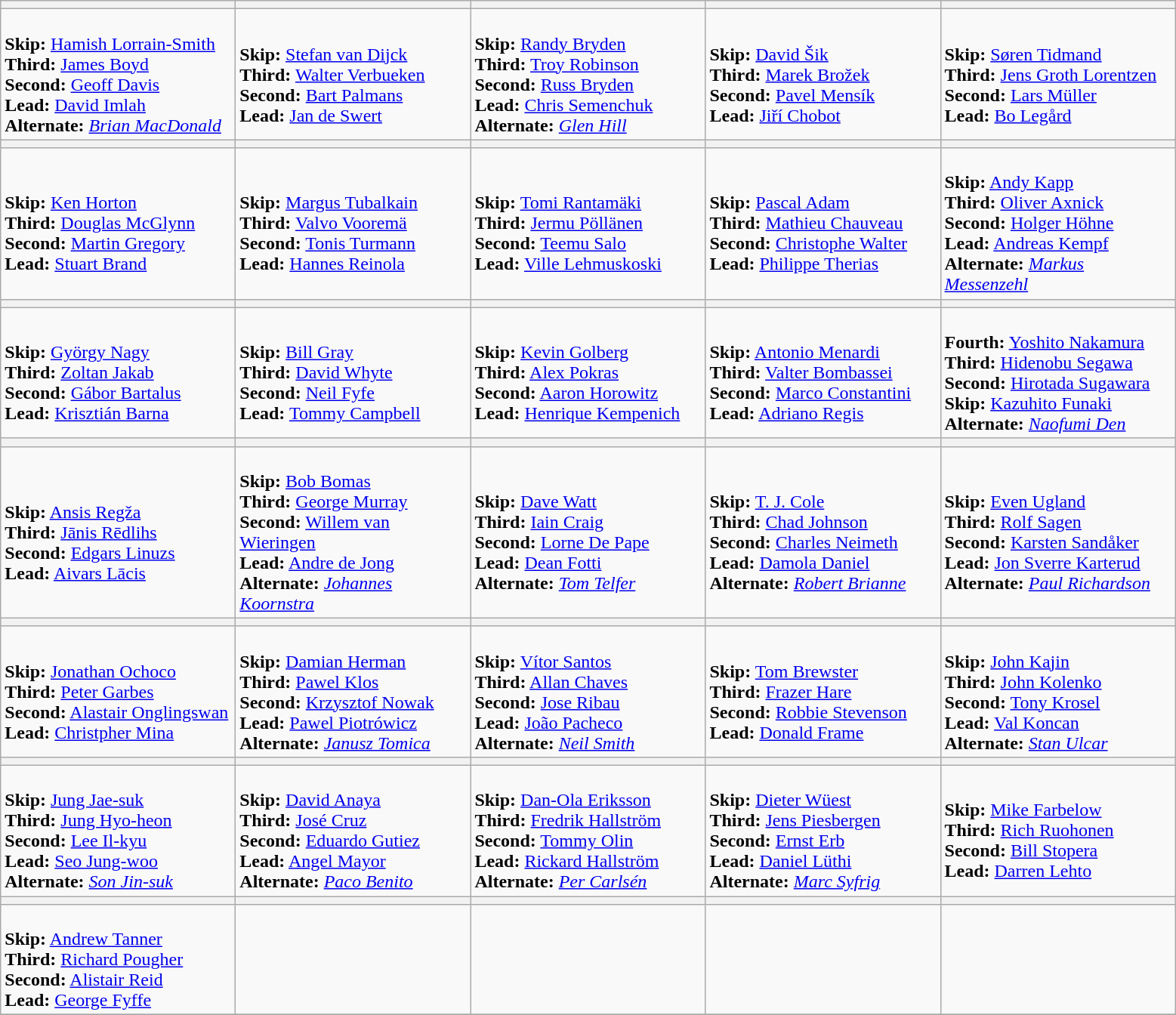<table class="wikitable">
<tr>
<th width=200></th>
<th width=200></th>
<th width=200></th>
<th width=200></th>
<th width=200></th>
</tr>
<tr>
<td><br><strong>Skip:</strong> <a href='#'>Hamish Lorrain-Smith</a><br>
<strong>Third:</strong> <a href='#'>James Boyd</a><br>
<strong>Second:</strong> <a href='#'>Geoff Davis</a><br>
<strong>Lead:</strong> <a href='#'>David Imlah</a><br>
<strong>Alternate:</strong> <em><a href='#'>Brian MacDonald</a></em></td>
<td><br><strong>Skip:</strong> <a href='#'>Stefan van Dijck</a><br>
<strong>Third:</strong> <a href='#'>Walter Verbueken</a><br>
<strong>Second:</strong> <a href='#'>Bart Palmans</a><br>
<strong>Lead:</strong> <a href='#'>Jan de Swert</a></td>
<td><br><strong>Skip:</strong> <a href='#'>Randy Bryden</a><br>
<strong>Third:</strong> <a href='#'>Troy Robinson</a><br>
<strong>Second:</strong> <a href='#'>Russ Bryden</a><br>
<strong>Lead:</strong> <a href='#'>Chris Semenchuk</a><br>
<strong>Alternate:</strong> <em><a href='#'>Glen Hill</a></em></td>
<td><br><strong>Skip:</strong> <a href='#'>David Šik</a><br>
<strong>Third:</strong> <a href='#'>Marek Brožek</a><br>
<strong>Second:</strong> <a href='#'>Pavel Mensík</a><br>
<strong>Lead:</strong> <a href='#'>Jiří Chobot</a></td>
<td><br><strong>Skip:</strong> <a href='#'>Søren Tidmand</a><br>
<strong>Third:</strong> <a href='#'>Jens Groth Lorentzen</a><br>
<strong>Second:</strong> <a href='#'>Lars Müller</a><br>
<strong>Lead:</strong> <a href='#'>Bo Legård</a></td>
</tr>
<tr>
<th width=200></th>
<th width=200></th>
<th width=200></th>
<th width=200></th>
<th width=200></th>
</tr>
<tr>
<td><br><strong>Skip:</strong> <a href='#'>Ken Horton</a><br>
<strong>Third:</strong> <a href='#'>Douglas McGlynn</a><br>
<strong>Second:</strong> <a href='#'>Martin Gregory</a><br>
<strong>Lead:</strong> <a href='#'>Stuart Brand</a></td>
<td><br><strong>Skip:</strong> <a href='#'>Margus Tubalkain</a><br>
<strong>Third:</strong> <a href='#'>Valvo Vooremä</a><br>
<strong>Second:</strong> <a href='#'>Tonis Turmann</a><br>
<strong>Lead:</strong> <a href='#'>Hannes Reinola</a></td>
<td><br><strong>Skip:</strong> <a href='#'>Tomi Rantamäki</a><br>
<strong>Third:</strong> <a href='#'>Jermu Pöllänen</a><br>
<strong>Second:</strong> <a href='#'>Teemu Salo</a><br>
<strong>Lead:</strong> <a href='#'>Ville Lehmuskoski</a></td>
<td><br><strong>Skip:</strong> <a href='#'>Pascal Adam</a><br>
<strong>Third:</strong> <a href='#'>Mathieu Chauveau</a><br>
<strong>Second:</strong> <a href='#'>Christophe Walter</a><br>
<strong>Lead:</strong> <a href='#'>Philippe Therias</a></td>
<td><br><strong>Skip:</strong> <a href='#'>Andy Kapp</a><br>
<strong>Third:</strong> <a href='#'>Oliver Axnick</a><br>
<strong>Second:</strong> <a href='#'>Holger Höhne</a><br>
<strong>Lead:</strong> <a href='#'>Andreas Kempf</a><br>
<strong>Alternate:</strong> <em><a href='#'>Markus Messenzehl</a></em></td>
</tr>
<tr>
<th width=200></th>
<th width=200></th>
<th width=200></th>
<th width=200></th>
<th width=200></th>
</tr>
<tr>
<td><br><strong>Skip:</strong> <a href='#'>György Nagy</a><br>
<strong>Third:</strong> <a href='#'>Zoltan Jakab</a><br>
<strong>Second:</strong> <a href='#'>Gábor Bartalus</a><br>
<strong>Lead:</strong> <a href='#'>Krisztián Barna</a></td>
<td><br><strong>Skip:</strong> <a href='#'>Bill Gray</a><br>
<strong>Third:</strong> <a href='#'>David Whyte</a><br>
<strong>Second:</strong> <a href='#'>Neil Fyfe</a><br>
<strong>Lead:</strong> <a href='#'>Tommy Campbell</a></td>
<td><br><strong>Skip:</strong> <a href='#'>Kevin Golberg</a><br>
<strong>Third:</strong> <a href='#'>Alex Pokras</a><br>
<strong>Second:</strong> <a href='#'>Aaron Horowitz</a><br>
<strong>Lead:</strong> <a href='#'>Henrique Kempenich</a></td>
<td><br><strong>Skip:</strong> <a href='#'>Antonio Menardi</a><br>
<strong>Third:</strong> <a href='#'>Valter Bombassei</a><br>
<strong>Second:</strong> <a href='#'>Marco Constantini</a><br>
<strong>Lead:</strong> <a href='#'>Adriano Regis</a></td>
<td><br><strong>Fourth:</strong> <a href='#'>Yoshito Nakamura</a><br>
<strong>Third:</strong> <a href='#'>Hidenobu Segawa</a><br>
<strong>Second:</strong> <a href='#'>Hirotada Sugawara</a><br>
<strong>Skip:</strong> <a href='#'>Kazuhito Funaki</a><br>
<strong>Alternate:</strong> <em><a href='#'>Naofumi Den</a></em></td>
</tr>
<tr>
<th width=200></th>
<th width=200></th>
<th width=200></th>
<th width=200></th>
<th width=200></th>
</tr>
<tr>
<td><br><strong>Skip:</strong> <a href='#'>Ansis Regža</a><br>
<strong>Third:</strong> <a href='#'>Jānis Rēdlihs</a><br>
<strong>Second:</strong> <a href='#'>Edgars Linuzs</a><br>
<strong>Lead:</strong> <a href='#'>Aivars Lācis</a></td>
<td><br><strong>Skip:</strong> <a href='#'>Bob Bomas</a><br>
<strong>Third:</strong> <a href='#'>George Murray</a><br>
<strong>Second:</strong> <a href='#'>Willem van Wieringen</a><br>
<strong>Lead:</strong> <a href='#'>Andre de Jong</a><br>
<strong>Alternate:</strong> <em><a href='#'>Johannes Koornstra</a></em></td>
<td><br><strong>Skip:</strong> <a href='#'>Dave Watt</a><br>
<strong>Third:</strong> <a href='#'>Iain Craig</a><br>
<strong>Second:</strong> <a href='#'>Lorne De Pape</a><br>
<strong>Lead:</strong> <a href='#'>Dean Fotti</a><br>
<strong>Alternate:</strong> <em><a href='#'>Tom Telfer</a></em></td>
<td><br><strong>Skip:</strong> <a href='#'>T. J. Cole</a><br>
<strong>Third:</strong> <a href='#'>Chad Johnson</a><br>
<strong>Second:</strong> <a href='#'>Charles Neimeth</a><br>
<strong>Lead:</strong> <a href='#'>Damola Daniel</a><br>
<strong>Alternate:</strong> <em><a href='#'>Robert Brianne</a></em></td>
<td><br><strong>Skip:</strong> <a href='#'>Even Ugland</a><br>
<strong>Third:</strong> <a href='#'>Rolf Sagen</a><br>
<strong>Second:</strong> <a href='#'>Karsten Sandåker</a><br>
<strong>Lead:</strong> <a href='#'>Jon Sverre Karterud</a><br>
<strong>Alternate:</strong> <em><a href='#'>Paul Richardson</a></em></td>
</tr>
<tr>
<th width=200></th>
<th width=200></th>
<th width=200></th>
<th width=200></th>
<th width=200></th>
</tr>
<tr>
<td><br><strong>Skip:</strong> <a href='#'>Jonathan Ochoco</a><br>
<strong>Third:</strong> <a href='#'>Peter Garbes</a><br>
<strong>Second:</strong> <a href='#'>Alastair Onglingswan</a><br>
<strong>Lead:</strong> <a href='#'>Christpher Mina</a></td>
<td><br><strong>Skip:</strong> <a href='#'>Damian Herman</a><br>
<strong>Third:</strong> <a href='#'>Pawel Klos</a><br>
<strong>Second:</strong> <a href='#'>Krzysztof Nowak</a><br>
<strong>Lead:</strong> <a href='#'>Pawel Piotrówicz</a><br>
<strong>Alternate:</strong> <em><a href='#'>Janusz Tomica</a></em></td>
<td><br><strong>Skip:</strong> <a href='#'>Vítor Santos</a><br>
<strong>Third:</strong> <a href='#'>Allan Chaves</a><br>
<strong>Second:</strong> <a href='#'>Jose Ribau</a><br>
<strong>Lead:</strong> <a href='#'>João Pacheco</a><br>
<strong>Alternate:</strong> <em><a href='#'>Neil Smith</a></em></td>
<td><br><strong>Skip:</strong> <a href='#'>Tom Brewster</a><br>
<strong>Third:</strong> <a href='#'>Frazer Hare</a><br>
<strong>Second:</strong> <a href='#'>Robbie Stevenson</a><br>
<strong>Lead:</strong> <a href='#'>Donald Frame</a></td>
<td><br><strong>Skip:</strong> <a href='#'>John Kajin</a><br>
<strong>Third:</strong> <a href='#'>John Kolenko</a><br>
<strong>Second:</strong> <a href='#'>Tony Krosel</a><br>
<strong>Lead:</strong> <a href='#'>Val Koncan</a><br>
<strong>Alternate:</strong> <em><a href='#'>Stan Ulcar</a></em></td>
</tr>
<tr>
<th width=200></th>
<th width=200></th>
<th width=200></th>
<th width=200></th>
<th width=200></th>
</tr>
<tr>
<td><br><strong>Skip:</strong> <a href='#'>Jung Jae-suk</a><br>
<strong>Third:</strong> <a href='#'>Jung Hyo-heon</a><br>
<strong>Second:</strong> <a href='#'>Lee Il-kyu</a><br>
<strong>Lead:</strong> <a href='#'>Seo Jung-woo</a><br>
<strong>Alternate:</strong> <em><a href='#'>Son Jin-suk</a></em></td>
<td><br><strong>Skip:</strong> <a href='#'>David Anaya</a><br>
<strong>Third:</strong> <a href='#'>José Cruz</a><br>
<strong>Second:</strong> <a href='#'>Eduardo Gutiez</a><br>
<strong>Lead:</strong> <a href='#'>Angel Mayor</a><br>
<strong>Alternate:</strong> <em><a href='#'>Paco Benito</a></em></td>
<td><br><strong>Skip:</strong> <a href='#'>Dan-Ola Eriksson</a><br>
<strong>Third:</strong> <a href='#'>Fredrik Hallström</a><br>
<strong>Second:</strong> <a href='#'>Tommy Olin</a><br>
<strong>Lead:</strong> <a href='#'>Rickard Hallström</a><br>
<strong>Alternate:</strong> <em><a href='#'>Per Carlsén</a></em></td>
<td><br><strong>Skip:</strong> <a href='#'>Dieter Wüest</a><br>
<strong>Third:</strong> <a href='#'>Jens Piesbergen</a><br>
<strong>Second:</strong> <a href='#'>Ernst Erb</a><br>
<strong>Lead:</strong> <a href='#'>Daniel Lüthi</a><br>
<strong>Alternate:</strong> <em><a href='#'>Marc Syfrig</a></em></td>
<td><br><strong>Skip:</strong> <a href='#'>Mike Farbelow</a><br>
<strong>Third:</strong> <a href='#'>Rich Ruohonen</a><br>
<strong>Second:</strong> <a href='#'>Bill Stopera</a><br>
<strong>Lead:</strong> <a href='#'>Darren Lehto</a></td>
</tr>
<tr>
<th width=200></th>
<th></th>
<th></th>
<th></th>
<th></th>
</tr>
<tr>
<td><br><strong>Skip:</strong> <a href='#'>Andrew Tanner</a><br>
<strong>Third:</strong> <a href='#'>Richard Pougher</a><br>
<strong>Second:</strong> <a href='#'>Alistair Reid</a><br>
<strong>Lead:</strong> <a href='#'>George Fyffe</a></td>
<td></td>
<td></td>
<td></td>
<td></td>
</tr>
<tr>
</tr>
</table>
